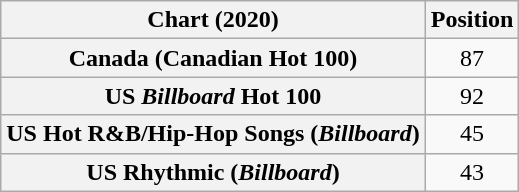<table class="wikitable sortable plainrowheaders" style="text-align:center">
<tr>
<th scope="col">Chart (2020)</th>
<th scope="col">Position</th>
</tr>
<tr>
<th scope="row">Canada (Canadian Hot 100)</th>
<td>87</td>
</tr>
<tr>
<th scope="row">US <em>Billboard</em> Hot 100</th>
<td>92</td>
</tr>
<tr>
<th scope="row">US Hot R&B/Hip-Hop Songs (<em>Billboard</em>)</th>
<td>45</td>
</tr>
<tr>
<th scope="row">US Rhythmic (<em>Billboard</em>)</th>
<td>43</td>
</tr>
</table>
